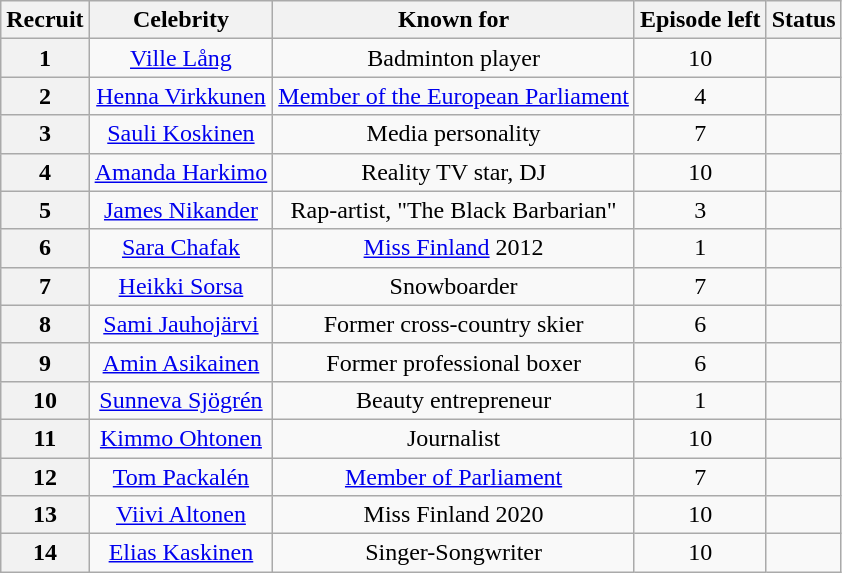<table Class="wikitable sortable" style="text-align:center">
<tr>
<th>Recruit</th>
<th>Celebrity</th>
<th>Known for</th>
<th>Episode left</th>
<th>Status</th>
</tr>
<tr>
<th>1</th>
<td><a href='#'>Ville Lång</a></td>
<td>Badminton player</td>
<td>10</td>
<td></td>
</tr>
<tr>
<th>2</th>
<td><a href='#'>Henna Virkkunen</a></td>
<td><a href='#'>Member of the European Parliament</a></td>
<td>4</td>
<td></td>
</tr>
<tr>
<th>3</th>
<td><a href='#'>Sauli Koskinen</a></td>
<td>Media personality</td>
<td>7</td>
<td></td>
</tr>
<tr>
<th>4</th>
<td><a href='#'>Amanda Harkimo</a></td>
<td>Reality TV star, DJ</td>
<td>10</td>
<td></td>
</tr>
<tr>
<th>5</th>
<td><a href='#'>James Nikander</a></td>
<td>Rap-artist, "The Black Barbarian"</td>
<td>3</td>
<td></td>
</tr>
<tr>
<th>6</th>
<td><a href='#'>Sara Chafak</a></td>
<td><a href='#'>Miss Finland</a> 2012</td>
<td>1</td>
<td></td>
</tr>
<tr>
<th>7</th>
<td><a href='#'>Heikki Sorsa</a></td>
<td>Snowboarder</td>
<td>7</td>
<td></td>
</tr>
<tr>
<th>8</th>
<td><a href='#'>Sami Jauhojärvi</a></td>
<td>Former cross-country skier</td>
<td>6</td>
<td></td>
</tr>
<tr>
<th>9</th>
<td><a href='#'>Amin Asikainen</a></td>
<td>Former professional boxer</td>
<td>6</td>
<td></td>
</tr>
<tr>
<th>10</th>
<td><a href='#'>Sunneva Sjögrén</a></td>
<td>Beauty entrepreneur</td>
<td>1</td>
<td></td>
</tr>
<tr>
<th>11</th>
<td><a href='#'>Kimmo Ohtonen</a></td>
<td>Journalist</td>
<td>10</td>
<td></td>
</tr>
<tr>
<th>12</th>
<td><a href='#'>Tom Packalén</a></td>
<td><a href='#'>Member of Parliament</a></td>
<td>7</td>
<td></td>
</tr>
<tr>
<th>13</th>
<td><a href='#'>Viivi Altonen</a></td>
<td>Miss Finland 2020</td>
<td>10</td>
<td></td>
</tr>
<tr>
<th>14</th>
<td><a href='#'>Elias Kaskinen</a></td>
<td>Singer-Songwriter</td>
<td>10</td>
<td></td>
</tr>
</table>
